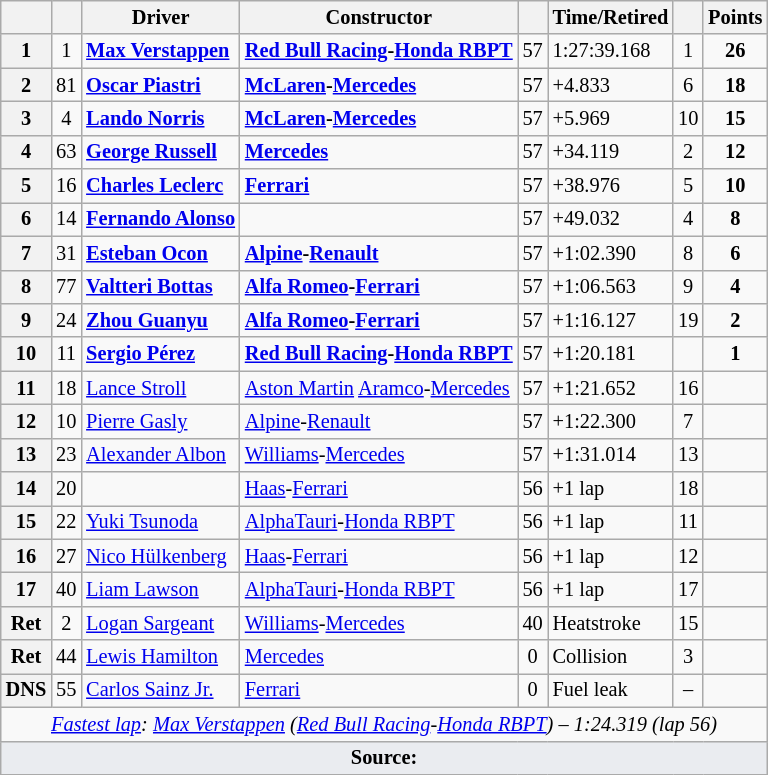<table class="wikitable sortable" style="font-size: 85%;">
<tr>
<th scope="col"></th>
<th scope="col"></th>
<th scope="col">Driver</th>
<th scope="col">Constructor</th>
<th class="unsortable" scope="col"></th>
<th class="unsortable" scope="col">Time/Retired</th>
<th scope="col"></th>
<th scope="col">Points</th>
</tr>
<tr>
<th scope="row">1</th>
<td align="center">1</td>
<td data-sort-value="ver"> <strong><a href='#'>Max Verstappen</a></strong></td>
<td><strong><a href='#'>Red Bull Racing</a>-<a href='#'>Honda RBPT</a></strong></td>
<td align="center">57</td>
<td>1:27:39.168</td>
<td align="center">1</td>
<td align="center"><strong>26</strong></td>
</tr>
<tr>
<th scope="row">2</th>
<td align="center">81</td>
<td data-sort-value="pia"> <strong><a href='#'>Oscar Piastri</a></strong></td>
<td><strong><a href='#'>McLaren</a>-<a href='#'>Mercedes</a></strong></td>
<td align="center">57</td>
<td>+4.833</td>
<td align="center">6</td>
<td align="center"><strong>18</strong></td>
</tr>
<tr>
<th scope="row">3</th>
<td align="center">4</td>
<td data-sort-value="nor"> <strong><a href='#'>Lando Norris</a></strong></td>
<td><strong><a href='#'>McLaren</a>-<a href='#'>Mercedes</a></strong></td>
<td align="center">57</td>
<td>+5.969</td>
<td align="center">10</td>
<td align="center"><strong>15</strong></td>
</tr>
<tr>
<th scope="row">4</th>
<td align="center">63</td>
<td data-sort-value="rus"> <strong><a href='#'>George Russell</a></strong></td>
<td><strong><a href='#'>Mercedes</a></strong></td>
<td align="center">57</td>
<td>+34.119</td>
<td align="center">2</td>
<td align="center"><strong>12</strong></td>
</tr>
<tr>
<th scope="row">5</th>
<td align="center">16</td>
<td data-sort-value="lec"> <strong><a href='#'>Charles Leclerc</a></strong></td>
<td><strong><a href='#'>Ferrari</a></strong></td>
<td align="center">57</td>
<td>+38.976</td>
<td align="center">5</td>
<td align="center"><strong>10</strong></td>
</tr>
<tr>
<th scope="row">6</th>
<td align="center">14</td>
<td data-sort-value="alo"> <strong><a href='#'>Fernando Alonso</a></strong></td>
<td></td>
<td align="center">57</td>
<td>+49.032</td>
<td align="center">4</td>
<td align="center"><strong>8</strong></td>
</tr>
<tr>
<th scope="row">7</th>
<td align="center">31</td>
<td data-sort-value="oco"> <strong><a href='#'>Esteban Ocon</a></strong></td>
<td><strong><a href='#'>Alpine</a>-<a href='#'>Renault</a></strong></td>
<td align="center">57</td>
<td>+1:02.390</td>
<td align="center">8</td>
<td align="center"><strong>6</strong></td>
</tr>
<tr>
<th scope="row">8</th>
<td align="center">77</td>
<td data-sort-value="bot"> <strong><a href='#'>Valtteri Bottas</a></strong></td>
<td><strong><a href='#'>Alfa Romeo</a>-<a href='#'>Ferrari</a></strong></td>
<td align="center">57</td>
<td>+1:06.563</td>
<td align="center">9</td>
<td align="center"><strong>4</strong></td>
</tr>
<tr>
<th scope="row">9</th>
<td align="center">24</td>
<td data-sort-value="zho"> <strong><a href='#'>Zhou Guanyu</a></strong></td>
<td><strong><a href='#'>Alfa Romeo</a>-<a href='#'>Ferrari</a></strong></td>
<td align="center">57</td>
<td>+1:16.127</td>
<td align="center">19</td>
<td align="center"><strong>2</strong></td>
</tr>
<tr>
<th scope="row">10</th>
<td align="center">11</td>
<td data-sort-value="per"> <strong><a href='#'>Sergio Pérez</a></strong></td>
<td><strong><a href='#'>Red Bull Racing</a>-<a href='#'>Honda RBPT</a></strong></td>
<td align="center">57</td>
<td>+1:20.181</td>
<td align="center"></td>
<td align="center"><strong>1</strong></td>
</tr>
<tr>
<th scope="row">11</th>
<td align="center">18</td>
<td data-sort-value="str"> <a href='#'>Lance Stroll</a></td>
<td><a href='#'>Aston Martin</a> <a href='#'>Aramco</a>-<a href='#'>Mercedes</a></td>
<td align="center">57</td>
<td>+1:21.652</td>
<td align="center">16</td>
<td align="center"></td>
</tr>
<tr>
<th scope="row">12</th>
<td align="center">10</td>
<td data-sort-value="gas"> <a href='#'>Pierre Gasly</a></td>
<td><a href='#'>Alpine</a>-<a href='#'>Renault</a></td>
<td align="center">57</td>
<td>+1:22.300</td>
<td align="center">7</td>
<td align="center"></td>
</tr>
<tr>
<th scope="row">13</th>
<td align="center">23</td>
<td data-sort-value="alb"> <a href='#'>Alexander Albon</a></td>
<td><a href='#'>Williams</a>-<a href='#'>Mercedes</a></td>
<td align="center">57</td>
<td>+1:31.014</td>
<td align="center">13</td>
<td align="center"></td>
</tr>
<tr>
<th scope="row">14</th>
<td align="center">20</td>
<td data-sort-value="mag"></td>
<td><a href='#'>Haas</a>-<a href='#'>Ferrari</a></td>
<td align="center">56</td>
<td>+1 lap</td>
<td align="center">18</td>
<td align="center"></td>
</tr>
<tr>
<th scope="row">15</th>
<td align="center">22</td>
<td data-sort-value="tsu"> <a href='#'>Yuki Tsunoda</a></td>
<td><a href='#'>AlphaTauri</a>-<a href='#'>Honda RBPT</a></td>
<td align="center">56</td>
<td>+1 lap</td>
<td align="center">11</td>
<td align="center"></td>
</tr>
<tr>
<th scope="row">16</th>
<td align="center">27</td>
<td data-sort-value="hul"> <a href='#'>Nico Hülkenberg</a></td>
<td><a href='#'>Haas</a>-<a href='#'>Ferrari</a></td>
<td align="center">56</td>
<td>+1 lap</td>
<td align="center">12</td>
<td align="center"></td>
</tr>
<tr>
<th scope="row">17</th>
<td align="center">40</td>
<td data-sort-value="law"> <a href='#'>Liam Lawson</a></td>
<td><a href='#'>AlphaTauri</a>-<a href='#'>Honda RBPT</a></td>
<td align="center">56</td>
<td>+1 lap</td>
<td align="center">17</td>
<td align="center"></td>
</tr>
<tr>
<th scope="row">Ret</th>
<td align="center">2</td>
<td data-sort-value="sar"> <a href='#'>Logan Sargeant</a></td>
<td><a href='#'>Williams</a>-<a href='#'>Mercedes</a></td>
<td align="center">40</td>
<td>Heatstroke</td>
<td align="center">15</td>
<td align="center"></td>
</tr>
<tr>
<th scope="row">Ret</th>
<td align="center">44</td>
<td data-sort-value="ham"> <a href='#'>Lewis Hamilton</a></td>
<td><a href='#'>Mercedes</a></td>
<td align="center">0</td>
<td>Collision</td>
<td align="center">3</td>
<td></td>
</tr>
<tr>
<th scope="row">DNS</th>
<td align="center">55</td>
<td data-sort-value="sai"> <a href='#'>Carlos Sainz Jr.</a></td>
<td><a href='#'>Ferrari</a></td>
<td align="center">0</td>
<td>Fuel leak</td>
<td align="center">–</td>
<td></td>
</tr>
<tr class="sortbottom">
<td colspan="8" align="center"><em><a href='#'>Fastest lap</a>:</em>  <em><a href='#'>Max Verstappen</a> (<a href='#'>Red Bull Racing</a>-<a href='#'>Honda RBPT</a>) – 1:24.319 (lap 56)</em></td>
</tr>
<tr>
<td colspan="8" style="background-color:#eaecf0;text-align:center"><strong>Source:</strong></td>
</tr>
</table>
